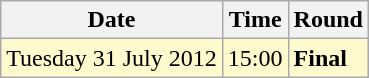<table class="wikitable">
<tr>
<th>Date</th>
<th>Time</th>
<th>Round</th>
</tr>
<tr>
<td style=background:lemonchiffon>Tuesday 31 July 2012</td>
<td style=background:lemonchiffon>15:00</td>
<td style=background:lemonchiffon><strong>Final</strong></td>
</tr>
</table>
